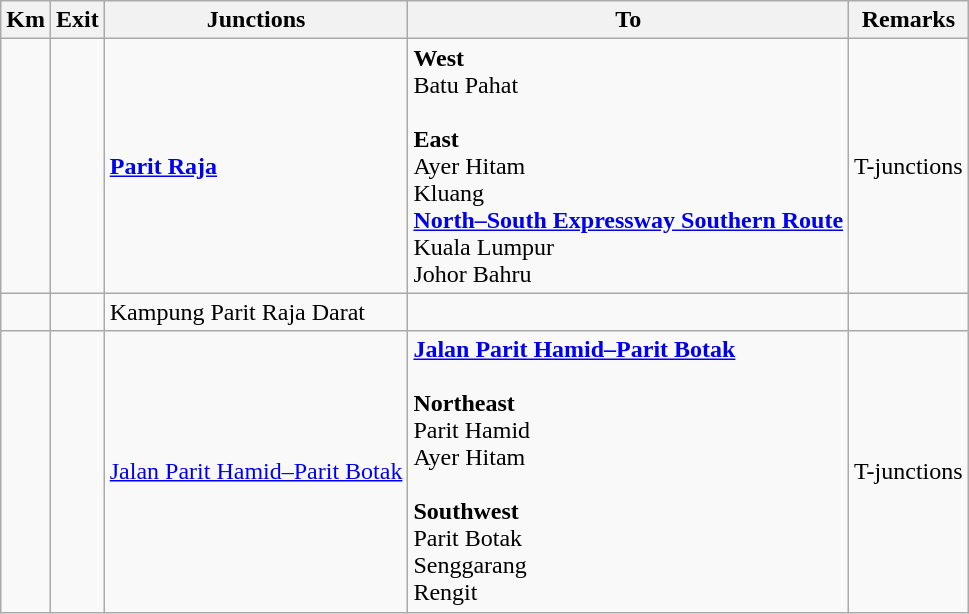<table class="wikitable">
<tr>
<th>Km</th>
<th>Exit</th>
<th>Junctions</th>
<th>To</th>
<th>Remarks</th>
</tr>
<tr>
<td></td>
<td></td>
<td><strong><a href='#'>Parit Raja</a></strong></td>
<td><strong>West</strong><br> Batu Pahat<br><br><strong>East</strong><br> Ayer Hitam<br> Kluang<br>  <strong><a href='#'>North–South Expressway Southern Route</a></strong><br>Kuala Lumpur<br>Johor Bahru</td>
<td>T-junctions</td>
</tr>
<tr>
<td></td>
<td></td>
<td>Kampung Parit Raja Darat</td>
<td></td>
<td></td>
</tr>
<tr>
<td></td>
<td></td>
<td><a href='#'>Jalan Parit Hamid–Parit Botak</a></td>
<td> <strong><a href='#'>Jalan Parit Hamid–Parit Botak</a></strong><br><br><strong>Northeast</strong><br> Parit Hamid<br> Ayer Hitam<br><br><strong>Southwest</strong><br> Parit Botak<br> Senggarang<br> Rengit</td>
<td>T-junctions</td>
</tr>
</table>
